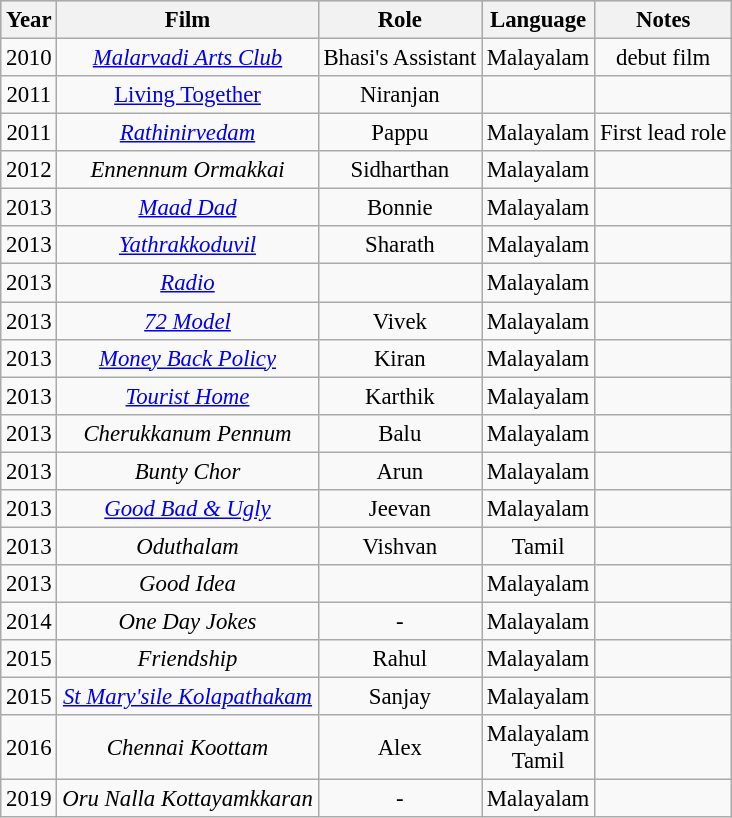<table class="wikitable sortable" style="font-size:95%; text-align:center;">
<tr style="background:#ccc; text-align:center;">
<th>Year</th>
<th>Film</th>
<th>Role</th>
<th>Language</th>
<th>Notes</th>
</tr>
<tr>
<td>2010</td>
<td><em><a href='#'>Malarvadi Arts Club</a></em></td>
<td>Bhasi's Assistant</td>
<td>Malayalam</td>
<td>debut film</td>
</tr>
<tr>
<td>2011</td>
<td><a href='#'>Living Together</a></td>
<td>Niranjan</td>
<td></td>
</tr>
<tr>
<td>2011</td>
<td><em><a href='#'>Rathinirvedam</a></em></td>
<td>Pappu</td>
<td>Malayalam</td>
<td>First lead role</td>
</tr>
<tr>
<td>2012</td>
<td><em>Ennennum Ormakkai</em></td>
<td>Sidharthan</td>
<td>Malayalam</td>
<td></td>
</tr>
<tr>
<td>2013</td>
<td><em><a href='#'>Maad Dad</a></em></td>
<td>Bonnie</td>
<td>Malayalam</td>
<td></td>
</tr>
<tr>
<td>2013</td>
<td><em><a href='#'>Yathrakkoduvil</a></em></td>
<td>Sharath</td>
<td>Malayalam</td>
<td></td>
</tr>
<tr>
<td>2013</td>
<td><em><a href='#'>Radio</a></em></td>
<td></td>
<td>Malayalam</td>
<td></td>
</tr>
<tr>
<td>2013</td>
<td><em><a href='#'>72 Model</a></em></td>
<td>Vivek</td>
<td>Malayalam</td>
<td></td>
</tr>
<tr>
<td>2013</td>
<td><em><a href='#'>Money Back Policy</a></em></td>
<td>Kiran</td>
<td>Malayalam</td>
<td></td>
</tr>
<tr>
<td>2013</td>
<td><em><a href='#'>Tourist Home</a></em></td>
<td>Karthik</td>
<td>Malayalam</td>
<td></td>
</tr>
<tr>
<td>2013</td>
<td><em>Cherukkanum Pennum</em></td>
<td>Balu</td>
<td>Malayalam</td>
<td></td>
</tr>
<tr>
<td>2013</td>
<td><em>Bunty Chor</em></td>
<td>Arun</td>
<td>Malayalam</td>
<td></td>
</tr>
<tr>
<td>2013</td>
<td><em><a href='#'>Good Bad & Ugly</a></em></td>
<td>Jeevan</td>
<td>Malayalam</td>
<td></td>
</tr>
<tr>
<td>2013</td>
<td><em>Oduthalam</em></td>
<td>Vishvan</td>
<td>Tamil</td>
<td></td>
</tr>
<tr>
<td>2013</td>
<td><em>Good Idea</em></td>
<td></td>
<td>Malayalam</td>
<td></td>
</tr>
<tr>
<td>2014</td>
<td><em>One Day Jokes</em></td>
<td>-</td>
<td>Malayalam</td>
<td></td>
</tr>
<tr>
<td>2015</td>
<td><em>Friendship</em></td>
<td>Rahul</td>
<td>Malayalam</td>
<td></td>
</tr>
<tr>
<td>2015</td>
<td><em><a href='#'>St Mary'sile Kolapathakam</a></em></td>
<td>Sanjay</td>
<td>Malayalam</td>
<td></td>
</tr>
<tr>
<td>2016</td>
<td><em>Chennai Koottam</em></td>
<td>Alex</td>
<td>Malayalam<br>Tamil</td>
<td></td>
</tr>
<tr>
<td>2019</td>
<td><em>Oru Nalla Kottayamkkaran</em></td>
<td>-</td>
<td>Malayalam</td>
<td></td>
</tr>
</table>
